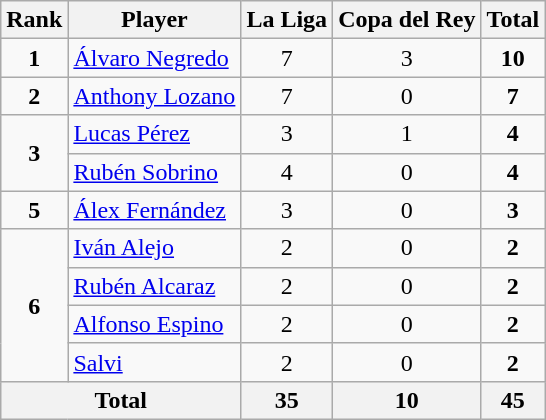<table class="wikitable" style="text-align:center;">
<tr>
<th>Rank</th>
<th>Player</th>
<th>La Liga</th>
<th>Copa del Rey</th>
<th>Total</th>
</tr>
<tr>
<td><strong>1</strong></td>
<td align=left> <a href='#'>Álvaro Negredo</a></td>
<td>7</td>
<td>3</td>
<td><strong>10</strong></td>
</tr>
<tr>
<td><strong>2</strong></td>
<td align=left> <a href='#'>Anthony Lozano</a></td>
<td>7</td>
<td>0</td>
<td><strong>7</strong></td>
</tr>
<tr>
<td rowspan=2><strong>3</strong></td>
<td align=left> <a href='#'>Lucas Pérez</a></td>
<td>3</td>
<td>1</td>
<td><strong>4</strong></td>
</tr>
<tr>
<td align=left> <a href='#'>Rubén Sobrino</a></td>
<td>4</td>
<td>0</td>
<td><strong>4</strong></td>
</tr>
<tr>
<td><strong>5</strong></td>
<td align=left> <a href='#'>Álex Fernández</a></td>
<td>3</td>
<td>0</td>
<td><strong>3</strong></td>
</tr>
<tr>
<td rowspan=4><strong>6</strong></td>
<td align=left> <a href='#'>Iván Alejo</a></td>
<td>2</td>
<td>0</td>
<td><strong>2</strong></td>
</tr>
<tr>
<td align=left> <a href='#'>Rubén Alcaraz</a></td>
<td>2</td>
<td>0</td>
<td><strong>2</strong></td>
</tr>
<tr>
<td align=left> <a href='#'>Alfonso Espino</a></td>
<td>2</td>
<td>0</td>
<td><strong>2</strong></td>
</tr>
<tr>
<td align=left> <a href='#'>Salvi</a></td>
<td>2</td>
<td>0</td>
<td><strong>2</strong></td>
</tr>
<tr>
<th colspan=2>Total</th>
<th>35</th>
<th>10</th>
<th><strong>45</strong></th>
</tr>
</table>
